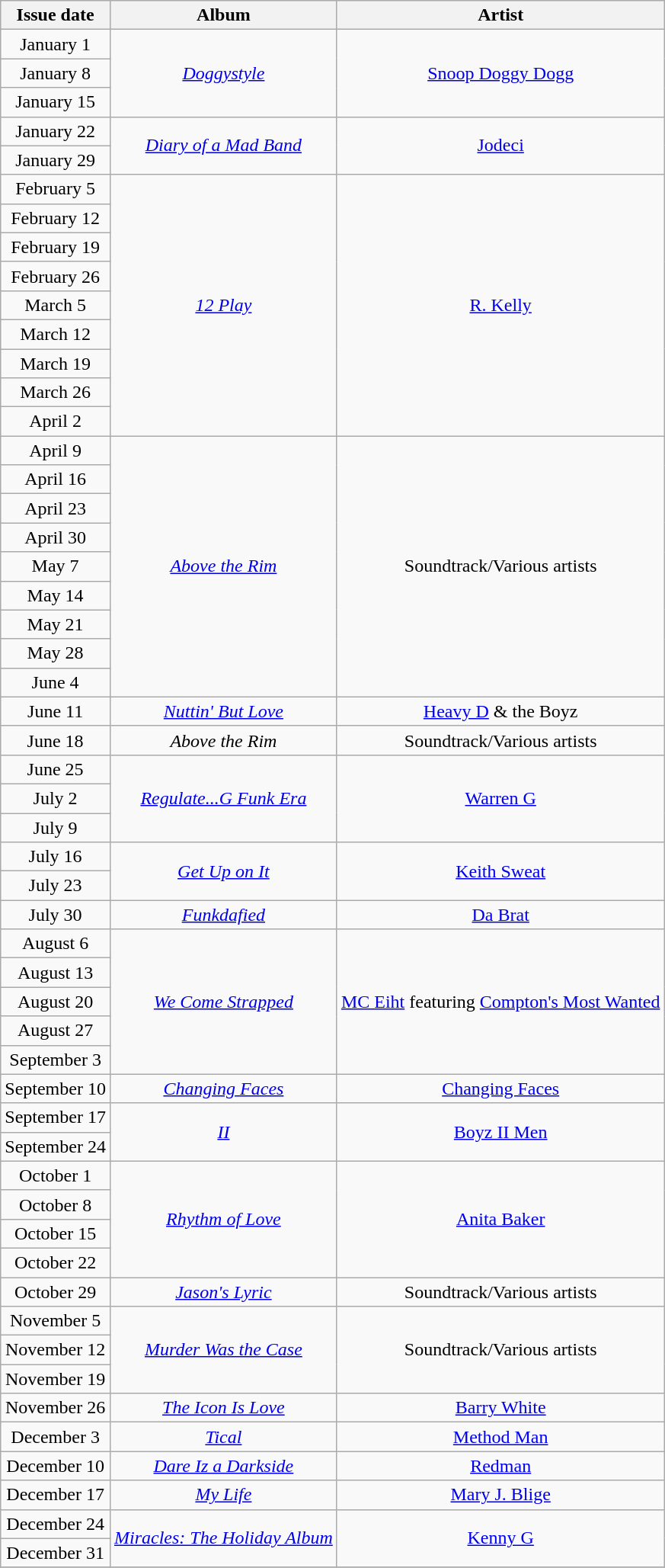<table class="wikitable" style="text-align: center;">
<tr>
<th>Issue date</th>
<th>Album</th>
<th>Artist</th>
</tr>
<tr>
<td>January 1</td>
<td rowspan="3"><em><a href='#'>Doggystyle</a></em></td>
<td rowspan="3"><a href='#'>Snoop Doggy Dogg</a></td>
</tr>
<tr>
<td>January 8</td>
</tr>
<tr>
<td>January 15</td>
</tr>
<tr>
<td>January 22</td>
<td rowspan="2"><em><a href='#'>Diary of a Mad Band</a></em></td>
<td rowspan="2"><a href='#'>Jodeci</a></td>
</tr>
<tr>
<td>January 29</td>
</tr>
<tr>
<td>February 5</td>
<td rowspan="9"><em><a href='#'>12 Play</a></em></td>
<td rowspan="9"><a href='#'>R. Kelly</a></td>
</tr>
<tr>
<td>February 12</td>
</tr>
<tr>
<td>February 19</td>
</tr>
<tr>
<td>February 26</td>
</tr>
<tr>
<td>March 5</td>
</tr>
<tr>
<td>March 12</td>
</tr>
<tr>
<td>March 19</td>
</tr>
<tr>
<td>March 26</td>
</tr>
<tr>
<td>April 2</td>
</tr>
<tr>
<td>April 9</td>
<td rowspan="9"><em><a href='#'>Above the Rim</a></em></td>
<td rowspan="9">Soundtrack/Various artists</td>
</tr>
<tr>
<td>April 16</td>
</tr>
<tr>
<td>April 23</td>
</tr>
<tr>
<td>April 30</td>
</tr>
<tr>
<td>May 7</td>
</tr>
<tr>
<td>May 14</td>
</tr>
<tr>
<td>May 21</td>
</tr>
<tr>
<td>May 28</td>
</tr>
<tr>
<td>June 4</td>
</tr>
<tr>
<td>June 11</td>
<td><em><a href='#'>Nuttin' But Love</a></em></td>
<td><a href='#'>Heavy D</a> & the Boyz</td>
</tr>
<tr>
<td>June 18</td>
<td><em>Above the Rim</em></td>
<td>Soundtrack/Various artists</td>
</tr>
<tr>
<td>June 25</td>
<td rowspan="3"><em><a href='#'>Regulate...G Funk Era</a></em></td>
<td rowspan="3"><a href='#'>Warren G</a></td>
</tr>
<tr>
<td>July 2</td>
</tr>
<tr>
<td>July 9</td>
</tr>
<tr>
<td>July 16</td>
<td rowspan="2"><em><a href='#'>Get Up on It</a></em></td>
<td rowspan="2"><a href='#'>Keith Sweat</a></td>
</tr>
<tr>
<td>July 23</td>
</tr>
<tr>
<td>July 30</td>
<td><em><a href='#'>Funkdafied</a></em></td>
<td><a href='#'>Da Brat</a></td>
</tr>
<tr>
<td>August 6</td>
<td rowspan="5"><em><a href='#'>We Come Strapped</a></em></td>
<td rowspan="5"><a href='#'>MC Eiht</a> featuring <a href='#'>Compton's Most Wanted</a></td>
</tr>
<tr>
<td>August 13</td>
</tr>
<tr>
<td>August 20</td>
</tr>
<tr>
<td>August 27</td>
</tr>
<tr>
<td>September 3</td>
</tr>
<tr>
<td>September 10</td>
<td><em><a href='#'>Changing Faces</a></em></td>
<td><a href='#'>Changing Faces</a></td>
</tr>
<tr>
<td>September 17</td>
<td rowspan="2"><em><a href='#'>II</a></em></td>
<td rowspan="2"><a href='#'>Boyz II Men</a></td>
</tr>
<tr>
<td>September 24</td>
</tr>
<tr>
<td>October 1</td>
<td rowspan="4"><em><a href='#'>Rhythm of Love</a></em></td>
<td rowspan="4"><a href='#'>Anita Baker</a></td>
</tr>
<tr>
<td>October 8</td>
</tr>
<tr>
<td>October 15</td>
</tr>
<tr>
<td>October 22</td>
</tr>
<tr>
<td>October 29</td>
<td><em><a href='#'>Jason's Lyric</a></em></td>
<td>Soundtrack/Various artists</td>
</tr>
<tr>
<td>November 5</td>
<td rowspan="3"><em><a href='#'>Murder Was the Case</a></em></td>
<td rowspan="3">Soundtrack/Various artists</td>
</tr>
<tr>
<td>November 12</td>
</tr>
<tr>
<td>November 19</td>
</tr>
<tr>
<td>November 26</td>
<td><em><a href='#'>The Icon Is Love</a></em></td>
<td><a href='#'>Barry White</a></td>
</tr>
<tr>
<td>December 3</td>
<td><em><a href='#'>Tical</a></em></td>
<td><a href='#'>Method Man</a></td>
</tr>
<tr>
<td>December 10</td>
<td><em><a href='#'>Dare Iz a Darkside</a></em></td>
<td><a href='#'>Redman</a></td>
</tr>
<tr>
<td>December 17</td>
<td><em><a href='#'>My Life</a></em></td>
<td><a href='#'>Mary J. Blige</a></td>
</tr>
<tr>
<td>December 24</td>
<td rowspan="2"><em><a href='#'>Miracles: The Holiday Album</a></em></td>
<td rowspan="2"><a href='#'>Kenny G</a></td>
</tr>
<tr>
<td>December 31</td>
</tr>
<tr>
</tr>
</table>
